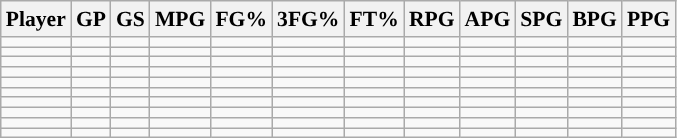<table class="wikitable sortable" style="font-size: 90%">
<tr>
<th>Player</th>
<th>GP</th>
<th>GS</th>
<th>MPG</th>
<th>FG%</th>
<th>3FG%</th>
<th>FT%</th>
<th>RPG</th>
<th>APG</th>
<th>SPG</th>
<th>BPG</th>
<th>PPG</th>
</tr>
<tr>
<td></td>
<td></td>
<td></td>
<td></td>
<td></td>
<td></td>
<td></td>
<td></td>
<td></td>
<td></td>
<td></td>
<td></td>
</tr>
<tr>
<td></td>
<td></td>
<td></td>
<td></td>
<td></td>
<td></td>
<td></td>
<td></td>
<td></td>
<td></td>
<td></td>
<td></td>
</tr>
<tr>
<td></td>
<td></td>
<td></td>
<td></td>
<td></td>
<td></td>
<td></td>
<td></td>
<td></td>
<td></td>
<td></td>
<td></td>
</tr>
<tr>
<td></td>
<td></td>
<td></td>
<td></td>
<td></td>
<td></td>
<td></td>
<td></td>
<td></td>
<td></td>
<td></td>
<td></td>
</tr>
<tr>
<td></td>
<td></td>
<td></td>
<td></td>
<td></td>
<td></td>
<td></td>
<td></td>
<td></td>
<td></td>
<td></td>
<td></td>
</tr>
<tr>
<td></td>
<td></td>
<td></td>
<td></td>
<td></td>
<td></td>
<td></td>
<td></td>
<td></td>
<td></td>
<td></td>
<td></td>
</tr>
<tr>
<td></td>
<td></td>
<td></td>
<td></td>
<td></td>
<td></td>
<td></td>
<td></td>
<td></td>
<td></td>
<td></td>
<td></td>
</tr>
<tr>
<td></td>
<td></td>
<td></td>
<td></td>
<td></td>
<td></td>
<td></td>
<td></td>
<td></td>
<td></td>
<td></td>
<td></td>
</tr>
<tr>
<td></td>
<td></td>
<td></td>
<td></td>
<td></td>
<td></td>
<td></td>
<td></td>
<td></td>
<td></td>
<td></td>
<td></td>
</tr>
<tr>
<td></td>
<td></td>
<td></td>
<td></td>
<td></td>
<td></td>
<td></td>
<td></td>
<td></td>
<td></td>
<td></td>
<td></td>
</tr>
</table>
